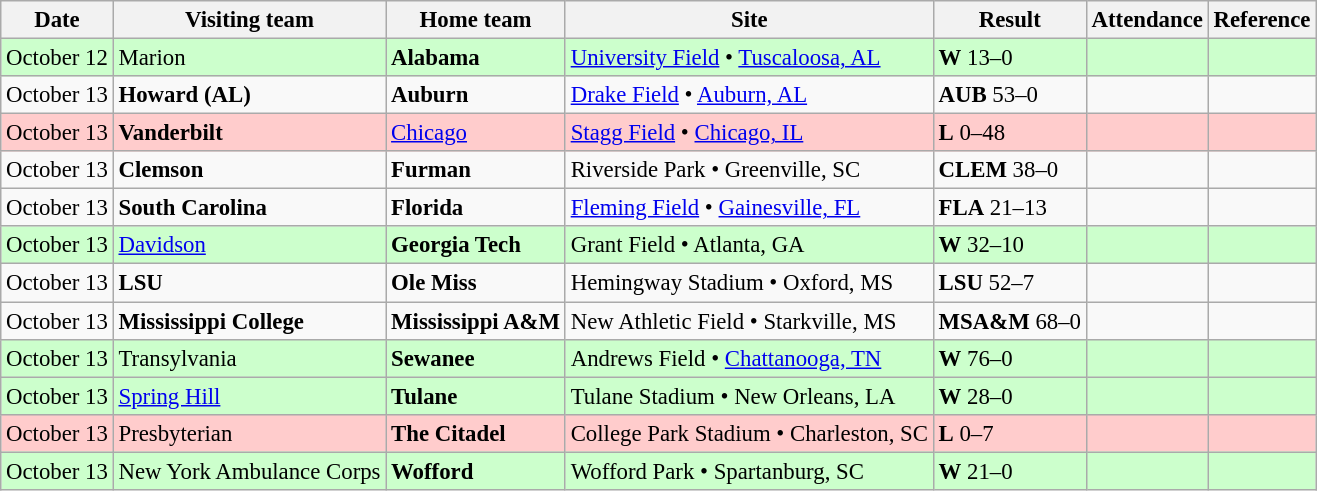<table class="wikitable" style="font-size:95%;">
<tr>
<th>Date</th>
<th>Visiting team</th>
<th>Home team</th>
<th>Site</th>
<th>Result</th>
<th>Attendance</th>
<th class="unsortable">Reference</th>
</tr>
<tr bgcolor=ccffcc>
<td>October 12</td>
<td>Marion</td>
<td><strong>Alabama</strong></td>
<td><a href='#'>University Field</a> • <a href='#'>Tuscaloosa, AL</a></td>
<td><strong>W</strong> 13–0</td>
<td></td>
<td></td>
</tr>
<tr bgcolor=>
<td>October 13</td>
<td><strong>Howard (AL)</strong></td>
<td><strong>Auburn</strong></td>
<td><a href='#'>Drake Field</a> • <a href='#'>Auburn, AL</a></td>
<td><strong>AUB</strong> 53–0</td>
<td></td>
<td></td>
</tr>
<tr bgcolor=ffcccc>
<td>October 13</td>
<td><strong>Vanderbilt</strong></td>
<td><a href='#'>Chicago</a></td>
<td><a href='#'>Stagg Field</a> • <a href='#'>Chicago, IL</a></td>
<td><strong>L</strong> 0–48</td>
<td></td>
<td></td>
</tr>
<tr bgcolor=>
<td>October 13</td>
<td><strong>Clemson</strong></td>
<td><strong>Furman</strong></td>
<td>Riverside Park • Greenville, SC</td>
<td><strong>CLEM</strong> 38–0</td>
<td></td>
<td></td>
</tr>
<tr bgcolor=>
<td>October 13</td>
<td><strong>South Carolina</strong></td>
<td><strong>Florida</strong></td>
<td><a href='#'>Fleming Field</a> • <a href='#'>Gainesville, FL</a></td>
<td><strong>FLA</strong> 21–13</td>
<td></td>
<td></td>
</tr>
<tr bgcolor=ccffcc>
<td>October 13</td>
<td><a href='#'>Davidson</a></td>
<td><strong>Georgia Tech</strong></td>
<td>Grant Field • Atlanta, GA</td>
<td><strong>W</strong> 32–10</td>
<td></td>
<td></td>
</tr>
<tr bgcolor=>
<td>October 13</td>
<td><strong>LSU</strong></td>
<td><strong>Ole Miss</strong></td>
<td>Hemingway Stadium • Oxford, MS</td>
<td><strong>LSU</strong> 52–7</td>
<td></td>
<td></td>
</tr>
<tr bgcolor=>
<td>October 13</td>
<td><strong>Mississippi College</strong></td>
<td><strong>Mississippi A&M</strong></td>
<td>New Athletic Field • Starkville, MS</td>
<td><strong>MSA&M</strong> 68–0</td>
<td></td>
<td></td>
</tr>
<tr bgcolor=ccffcc>
<td>October 13</td>
<td>Transylvania</td>
<td><strong>Sewanee</strong></td>
<td>Andrews Field • <a href='#'>Chattanooga, TN</a></td>
<td><strong>W</strong> 76–0</td>
<td></td>
<td></td>
</tr>
<tr bgcolor=ccffcc>
<td>October 13</td>
<td><a href='#'>Spring Hill</a></td>
<td><strong>Tulane</strong></td>
<td>Tulane Stadium • New Orleans, LA</td>
<td><strong>W</strong> 28–0</td>
<td></td>
<td></td>
</tr>
<tr bgcolor=ffcccc>
<td>October 13</td>
<td>Presbyterian</td>
<td><strong>The Citadel</strong></td>
<td>College Park Stadium • Charleston, SC</td>
<td><strong>L</strong> 0–7</td>
<td></td>
<td></td>
</tr>
<tr bgcolor=ccffcc>
<td>October 13</td>
<td>New York Ambulance Corps</td>
<td><strong>Wofford</strong></td>
<td>Wofford Park • Spartanburg, SC</td>
<td><strong>W</strong> 21–0</td>
<td></td>
<td></td>
</tr>
</table>
